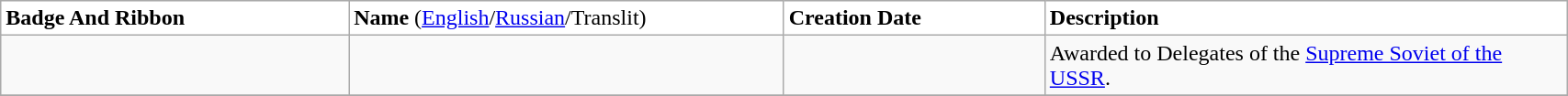<table class="wikitable" width="90%">
<tr>
<td width="20%" bgcolor="#FFFFFF"><strong>Badge And Ribbon</strong></td>
<td width="25%" bgcolor="#FFFFFF"><strong>Name</strong> (<a href='#'>English</a>/<a href='#'>Russian</a>/Translit)</td>
<td width="15%" bgcolor="#FFFFFF" style=center><strong>Creation Date</strong></td>
<td width="30%" bgcolor="#FFFFFF"><strong>Description</strong></td>
</tr>
<tr>
<td></td>
<td></td>
<td></td>
<td>Awarded to Delegates of the <a href='#'>Supreme Soviet of the USSR</a>.</td>
</tr>
<tr>
</tr>
</table>
